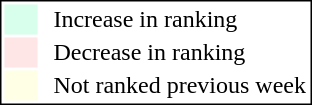<table style="border:1px solid black; float:right;">
<tr>
<td style="background:#D8FFEB; width:20px;"></td>
<td> </td>
<td>Increase in ranking</td>
</tr>
<tr>
<td style="background:#FFE6E6; width:20px;"></td>
<td> </td>
<td>Decrease in ranking</td>
</tr>
<tr>
<td style="background:#FFFFE6; width:20px;"></td>
<td> </td>
<td>Not ranked previous week</td>
</tr>
</table>
